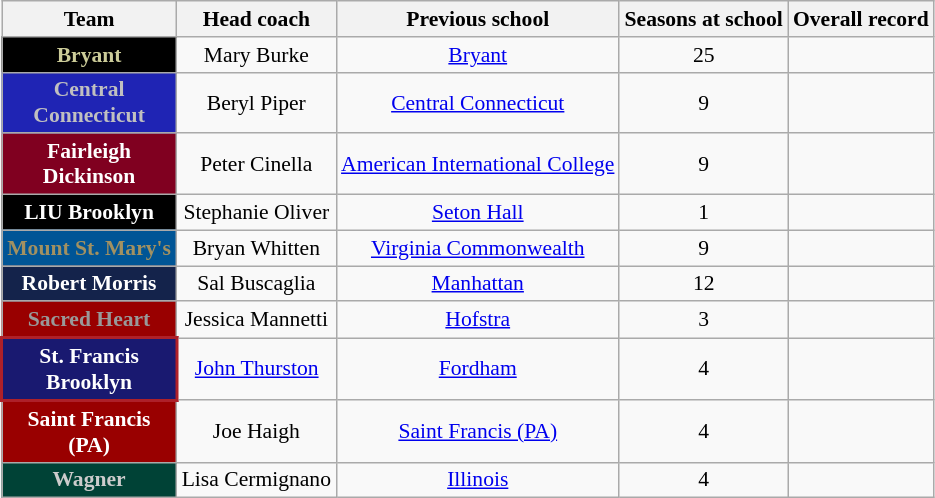<table class="wikitable sortable" style="text-align: center;font-size:90%;">
<tr>
<th width="110">Team</th>
<th>Head coach</th>
<th>Previous school</th>
<th>Seasons at school</th>
<th>Overall record</th>
</tr>
<tr>
<th style="background:#000000; color:#CCCC99;">Bryant</th>
<td>Mary Burke</td>
<td><a href='#'>Bryant</a></td>
<td>25</td>
<td></td>
</tr>
<tr>
<th style="background:#1F24B4; color:#C0C0C0;">Central Connecticut</th>
<td>Beryl Piper</td>
<td><a href='#'>Central Connecticut</a></td>
<td>9</td>
<td></td>
</tr>
<tr>
<th style="background:#800020; color:#FFFFFF;">Fairleigh Dickinson</th>
<td>Peter Cinella</td>
<td><a href='#'>American International College</a></td>
<td>9</td>
<td></td>
</tr>
<tr>
<th style="background:#000000; color:#FFFFFF;">LIU Brooklyn</th>
<td>Stephanie Oliver</td>
<td><a href='#'>Seton Hall</a></td>
<td>1</td>
<td></td>
</tr>
<tr>
<th style="background:#005596; color:#A29161;">Mount St. Mary's</th>
<td>Bryan Whitten</td>
<td><a href='#'>Virginia Commonwealth</a></td>
<td>9</td>
<td></td>
</tr>
<tr>
<th style="background:#14234B; color:#FFFFFF;">Robert Morris</th>
<td>Sal Buscaglia</td>
<td><a href='#'>Manhattan</a></td>
<td>12</td>
<td></td>
</tr>
<tr>
<th style="background:#990000; color:#999999;">Sacred Heart</th>
<td>Jessica Mannetti</td>
<td><a href='#'>Hofstra</a></td>
<td>3</td>
<td></td>
</tr>
<tr>
<th style="background:#191970; border: 2px solid #AE2029;;color:#FFFFFF;">St. Francis Brooklyn</th>
<td><a href='#'>John Thurston</a></td>
<td><a href='#'>Fordham</a></td>
<td>4</td>
<td></td>
</tr>
<tr>
<th style="background:#990000; color:#FFFFFF;">Saint Francis (PA)</th>
<td>Joe Haigh</td>
<td><a href='#'>Saint Francis (PA)</a></td>
<td>4</td>
<td></td>
</tr>
<tr>
<th style="background:#004236; color:#CCCCCC;">Wagner</th>
<td>Lisa Cermignano</td>
<td><a href='#'>Illinois</a></td>
<td>4</td>
<td></td>
</tr>
</table>
